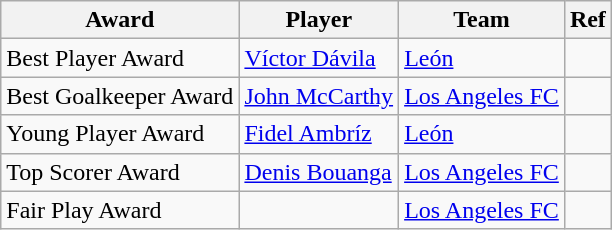<table class="wikitable">
<tr>
<th>Award</th>
<th>Player</th>
<th>Team</th>
<th>Ref</th>
</tr>
<tr>
<td>Best Player Award</td>
<td> <a href='#'>Víctor Dávila</a></td>
<td> <a href='#'>León</a></td>
<td></td>
</tr>
<tr>
<td>Best Goalkeeper Award</td>
<td> <a href='#'>John McCarthy</a></td>
<td> <a href='#'>Los Angeles FC</a></td>
<td></td>
</tr>
<tr>
<td>Young Player Award</td>
<td> <a href='#'>Fidel Ambríz</a></td>
<td> <a href='#'>León</a></td>
<td></td>
</tr>
<tr>
<td>Top Scorer Award</td>
<td> <a href='#'>Denis Bouanga</a></td>
<td> <a href='#'>Los Angeles FC</a></td>
<td></td>
</tr>
<tr>
<td>Fair Play Award</td>
<td></td>
<td> <a href='#'>Los Angeles FC</a></td>
<td></td>
</tr>
</table>
